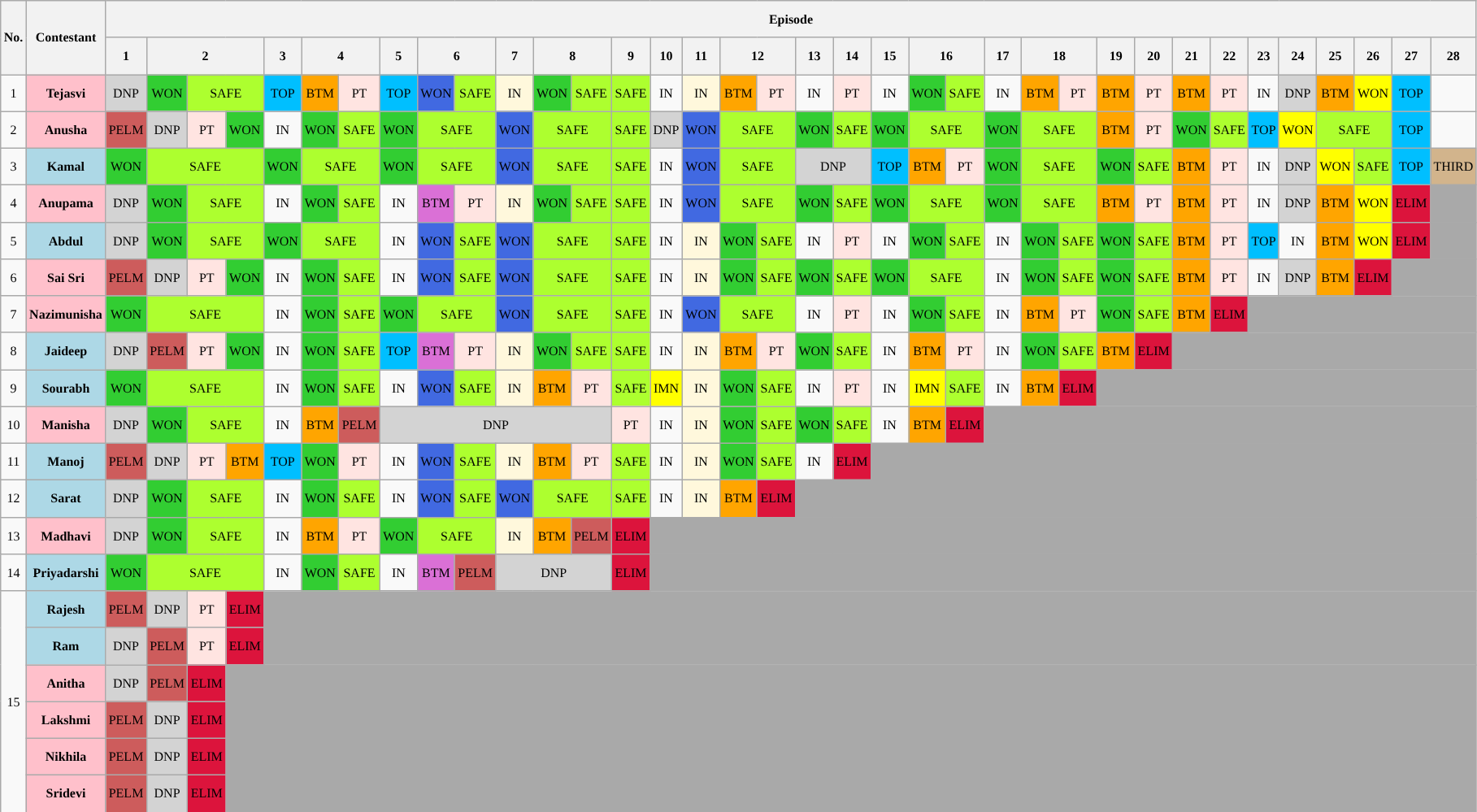<table class="wikitable" style="text-align: center; font-size: 8pt; line-height:25px;">
<tr>
<th rowspan="2">No.</th>
<th rowspan="2">Contestant</th>
<th colspan="36">Episode</th>
</tr>
<tr>
<th>1</th>
<th colspan="3">2</th>
<th>3</th>
<th colspan="2">4</th>
<th>5</th>
<th colspan="2">6</th>
<th>7</th>
<th colspan="2">8</th>
<th>9</th>
<th>10</th>
<th>11</th>
<th colspan="2">12</th>
<th>13</th>
<th>14</th>
<th>15</th>
<th colspan="2">16</th>
<th>17</th>
<th colspan="2">18</th>
<th>19</th>
<th>20</th>
<th>21</th>
<th>22</th>
<th>23</th>
<th>24</th>
<th>25</th>
<th>26</th>
<th>27</th>
<th>28</th>
</tr>
<tr>
<td>1</td>
<th style="background:pink;">Tejasvi</th>
<td style="background:lightgrey;">DNP</td>
<td style="background:limegreen;">WON</td>
<td style="background:greenyellow;"colspan="2">SAFE</td>
<td style="background:deepskyblue;">TOP</td>
<td style="background:orange;">BTM</td>
<td style="background:mistyrose;">PT</td>
<td style="background:deepskyblue;">TOP</td>
<td style="background:royalblue;">WON</td>
<td style="background:greenyellow;">SAFE</td>
<td style="background:cornsilk;">IN</td>
<td style="background:limegreen;">WON</td>
<td style="background:greenyellow;">SAFE</td>
<td style="background:greenyellow;">SAFE</td>
<td>IN</td>
<td style="background:cornsilk;">IN</td>
<td style="background:orange;">BTM</td>
<td style="background:mistyrose;">PT</td>
<td>IN</td>
<td style="background:mistyrose;">PT</td>
<td>IN</td>
<td style="background:limegreen;">WON</td>
<td style="background:greenyellow;">SAFE</td>
<td>IN</td>
<td style="background:orange;">BTM</td>
<td style="background:mistyrose;">PT</td>
<td style="background:orange;">BTM</td>
<td style="background:mistyrose;">PT</td>
<td style="background:orange;">BTM</td>
<td style="background:mistyrose;">PT</td>
<td>IN</td>
<td style="background:lightgrey;">DNP</td>
<td style="background:orange;">BTM</td>
<td style="background:yellow;">WON</td>
<td style="background:deepskyblue;">TOP</td>
<td></td>
</tr>
<tr>
<td>2</td>
<th style="background:pink;">Anusha</th>
<td style="background:indianred;">PELM</td>
<td style="background:lightgrey;">DNP</td>
<td style="background:mistyrose;">PT</td>
<td style="background:limegreen;">WON</td>
<td>IN</td>
<td style="background:limegreen;">WON</td>
<td style="background:greenyellow;">SAFE</td>
<td style="background:limegreen;">WON</td>
<td style="background:greenyellow;"colspan="2">SAFE</td>
<td style="background:royalblue;">WON</td>
<td style="background:greenyellow;"colspan="2">SAFE</td>
<td style="background:greenyellow;">SAFE</td>
<td style="background:lightgrey;">DNP</td>
<td style="background:royalblue;">WON</td>
<td style="background:greenyellow;"colspan="2">SAFE</td>
<td style="background:limegreen;">WON</td>
<td style="background:greenyellow;">SAFE</td>
<td style="background:limegreen;">WON</td>
<td style="background:greenyellow;"colspan="2">SAFE</td>
<td style="background:limegreen;">WON</td>
<td style="background:greenyellow;"colspan="2">SAFE</td>
<td style="background:orange;">BTM</td>
<td style="background:mistyrose;">PT</td>
<td style="background:limegreen;">WON</td>
<td style="background:greenyellow;">SAFE</td>
<td style="background:deepskyblue;">TOP</td>
<td style="background:yellow;">WON</td>
<td colspan=2 style="background:greenyellow;">SAFE</td>
<td style="background:deepskyblue;">TOP</td>
<td></td>
</tr>
<tr>
<td>3</td>
<th style="background:lightblue;">Kamal</th>
<td style="background:limegreen;">WON</td>
<td style="background:greenyellow;"colspan="3">SAFE</td>
<td style="background:limegreen;">WON</td>
<td style="background:greenyellow;"colspan="2">SAFE</td>
<td style="background:limegreen;">WON</td>
<td style="background:greenyellow;"colspan="2">SAFE</td>
<td style="background:royalblue;">WON</td>
<td style="background:greenyellow;"colspan="2">SAFE</td>
<td style="background:greenyellow;">SAFE</td>
<td>IN</td>
<td style="background:royalblue;">WON</td>
<td style="background:greenyellow;"colspan="2">SAFE</td>
<td style="background:lightgrey;" colspan="2">DNP</td>
<td style="background:deepskyblue;">TOP</td>
<td style="background:orange;">BTM</td>
<td style="background:mistyrose;">PT</td>
<td style="background:limegreen;">WON</td>
<td style="background:greenyellow;"colspan="2">SAFE</td>
<td style="background:limegreen;">WON</td>
<td style="background:greenyellow;">SAFE</td>
<td style="background:orange;">BTM</td>
<td style="background:mistyrose;">PT</td>
<td>IN</td>
<td style="background:lightgrey;">DNP</td>
<td style="background:yellow;">WON</td>
<td style="background:greenyellow;">SAFE</td>
<td style="background:deepskyblue;">TOP</td>
<td style="background:tan">THIRD</td>
</tr>
<tr>
<td>4</td>
<th style="background:pink;">Anupama</th>
<td style="background:lightgrey;">DNP</td>
<td style="background:limegreen;">WON</td>
<td style="background:greenyellow;"colspan="2">SAFE</td>
<td>IN</td>
<td style="background:limegreen;">WON</td>
<td style="background:greenyellow;">SAFE</td>
<td>IN</td>
<td style="background:orchid;">BTM</td>
<td style="background:mistyrose;">PT</td>
<td style="background:cornsilk;">IN</td>
<td style="background:limegreen;">WON</td>
<td style="background:greenyellow;">SAFE</td>
<td style="background:greenyellow;">SAFE</td>
<td>IN</td>
<td style="background:royalblue;">WON</td>
<td style="background:greenyellow;"colspan="2">SAFE</td>
<td style="background:limegreen;">WON</td>
<td style="background:greenyellow;">SAFE</td>
<td style="background:limegreen;">WON</td>
<td style="background:greenyellow;"colspan="2">SAFE</td>
<td style="background:limegreen;">WON</td>
<td style="background:greenyellow;"colspan="2">SAFE</td>
<td style="background:orange;">BTM</td>
<td style="background:mistyrose;">PT</td>
<td style="background:orange;">BTM</td>
<td style="background:mistyrose;">PT</td>
<td>IN</td>
<td style="background:lightgrey;">DNP</td>
<td style="background:orange;">BTM</td>
<td style="background:yellow;">WON</td>
<td style="background:crimson">ELIM</td>
<td style="background:darkgray;"></td>
</tr>
<tr>
<td>5</td>
<th style="background:lightblue;">Abdul</th>
<td style="background:lightgrey;">DNP</td>
<td style="background:limegreen;">WON</td>
<td style="background:greenyellow;"colspan="2">SAFE</td>
<td style="background:limegreen;">WON</td>
<td style="background:greenyellow;"colspan="2">SAFE</td>
<td>IN</td>
<td style="background:royalblue;">WON</td>
<td style="background:greenyellow;">SAFE</td>
<td style="background:royalblue;">WON</td>
<td style="background:greenyellow;"colspan="2">SAFE</td>
<td style="background:greenyellow;">SAFE</td>
<td>IN</td>
<td style="background:cornsilk;">IN</td>
<td style="background:limegreen;">WON</td>
<td style="background:greenyellow;">SAFE</td>
<td>IN</td>
<td style="background:mistyrose;">PT</td>
<td>IN</td>
<td style="background:limegreen;">WON</td>
<td style="background:greenyellow;">SAFE</td>
<td>IN</td>
<td style="background:limegreen;">WON</td>
<td style="background:greenyellow;">SAFE</td>
<td style="background:limegreen;">WON</td>
<td style="background:greenyellow;">SAFE</td>
<td style="background:orange;">BTM</td>
<td style="background:mistyrose;">PT</td>
<td style="background:deepskyblue;">TOP</td>
<td>IN</td>
<td style="background:orange;">BTM</td>
<td style="background:yellow;">WON</td>
<td style="background:crimson">ELIM</td>
<td style="background:darkgray;"></td>
</tr>
<tr>
<td>6</td>
<th style="background:pink;">Sai Sri</th>
<td style="background:indianred;">PELM</td>
<td style="background:lightgrey;">DNP</td>
<td style="background:mistyrose;">PT</td>
<td style="background:limegreen;">WON</td>
<td>IN</td>
<td style="background:limegreen;">WON</td>
<td style="background:greenyellow;">SAFE</td>
<td>IN</td>
<td style="background:royalblue;">WON</td>
<td style="background:greenyellow;">SAFE</td>
<td style="background:royalblue;">WON</td>
<td style="background:greenyellow;"colspan="2">SAFE</td>
<td style="background:greenyellow;">SAFE</td>
<td>IN</td>
<td style="background:cornsilk;">IN</td>
<td style="background:limegreen;">WON</td>
<td style="background:greenyellow;">SAFE</td>
<td style="background:limegreen;">WON</td>
<td style="background:greenyellow;">SAFE</td>
<td style="background:limegreen;">WON</td>
<td style="background:greenyellow;"colspan="2">SAFE</td>
<td>IN</td>
<td style="background:limegreen;">WON</td>
<td style="background:greenyellow;">SAFE</td>
<td style="background:limegreen;">WON</td>
<td style="background:greenyellow;">SAFE</td>
<td style="background:orange;">BTM</td>
<td style="background:mistyrose;">PT</td>
<td>IN</td>
<td style="background:lightgrey;">DNP</td>
<td style="background:orange;">BTM</td>
<td style="background:crimson">ELIM</td>
<td style="background:darkgray;" colspan="2"></td>
</tr>
<tr>
<td>7</td>
<th style="background:pink;">Nazimunisha</th>
<td style="background:limegreen;">WON</td>
<td style="background:greenyellow;"colspan="3">SAFE</td>
<td>IN</td>
<td style="background:limegreen;">WON</td>
<td style="background:greenyellow;">SAFE</td>
<td style="background:limegreen;">WON</td>
<td style="background:greenyellow;"colspan="2">SAFE</td>
<td style="background:royalblue;">WON</td>
<td style="background:greenyellow;"colspan="2">SAFE</td>
<td style="background:greenyellow;">SAFE</td>
<td>IN</td>
<td style="background:royalblue;">WON</td>
<td style="background:greenyellow;"colspan="2">SAFE</td>
<td>IN</td>
<td style="background:mistyrose;">PT</td>
<td>IN</td>
<td style="background:limegreen;">WON</td>
<td style="background:greenyellow;">SAFE</td>
<td>IN</td>
<td style="background:orange;">BTM</td>
<td style="background:mistyrose;">PT</td>
<td style="background:limegreen;">WON</td>
<td style="background:greenyellow;">SAFE</td>
<td style="background:orange;">BTM</td>
<td style="background:crimson;">ELIM</td>
<td style="background:darkgray;" colspan="6"></td>
</tr>
<tr>
<td>8</td>
<th style="background:lightblue;">Jaideep</th>
<td style="background:lightgrey;">DNP</td>
<td style="background:indianred;">PELM</td>
<td style="background:mistyrose;">PT</td>
<td style="background:limegreen;">WON</td>
<td>IN</td>
<td style="background:limegreen;">WON</td>
<td style="background:greenyellow;">SAFE</td>
<td style="background:deepskyblue;">TOP</td>
<td style="background:orchid;">BTM</td>
<td style="background:mistyrose;">PT</td>
<td style="background:cornsilk;">IN</td>
<td style="background:limegreen;">WON</td>
<td style="background:greenyellow;">SAFE</td>
<td style="background:greenyellow;">SAFE</td>
<td>IN</td>
<td style="background:cornsilk;">IN</td>
<td style="background:orange;">BTM</td>
<td style="background:mistyrose;">PT</td>
<td style="background:limegreen;">WON</td>
<td style="background:greenyellow;">SAFE</td>
<td>IN</td>
<td style="background:orange;">BTM</td>
<td style="background:mistyrose;">PT</td>
<td>IN</td>
<td style="background:limegreen;">WON</td>
<td style="background:greenyellow;">SAFE</td>
<td style="background:orange;">BTM</td>
<td style="background:crimson;">ELIM</td>
<td style="background:darkgray;" colspan="8"></td>
</tr>
<tr>
<td>9</td>
<th style="background:lightblue;">Sourabh</th>
<td style="background:limegreen;">WON</td>
<td style="background:greenyellow;"colspan="3">SAFE</td>
<td>IN</td>
<td style="background:limegreen;">WON</td>
<td style="background:greenyellow;">SAFE</td>
<td>IN</td>
<td style="background:royalblue;">WON</td>
<td style="background:greenyellow;">SAFE</td>
<td style="background:cornsilk;">IN</td>
<td style="background:orange;">BTM</td>
<td style="background:mistyrose;">PT</td>
<td style="background:greenyellow;">SAFE</td>
<td style="background:yellow;">IMN</td>
<td style="background:cornsilk;">IN</td>
<td style="background:limegreen;">WON</td>
<td style="background:greenyellow;">SAFE</td>
<td>IN</td>
<td style="background:mistyrose;">PT</td>
<td>IN</td>
<td style="background:yellow;">IMN</td>
<td style="background:greenyellow;">SAFE</td>
<td>IN</td>
<td style="background:orange;">BTM</td>
<td style="background:crimson;">ELIM</td>
<td style="background:darkgray;" colspan="10"></td>
</tr>
<tr>
<td>10</td>
<th style="background:pink;">Manisha</th>
<td style="background:lightgrey;">DNP</td>
<td style="background:limegreen;">WON</td>
<td style="background:greenyellow;"colspan="2">SAFE</td>
<td>IN</td>
<td style="background:orange;">BTM</td>
<td style="background:indianred;">PELM</td>
<td style="background:lightgray;" colspan="6">DNP</td>
<td style="background:mistyrose;">PT</td>
<td>IN</td>
<td style="background:cornsilk;">IN</td>
<td style="background:limegreen;">WON</td>
<td style="background:greenyellow;">SAFE</td>
<td style="background:limegreen;">WON</td>
<td style="background:greenyellow;">SAFE</td>
<td>IN</td>
<td style="background:orange;">BTM</td>
<td style="background:crimson;">ELIM</td>
<td style="background:darkgray;" colspan="13"></td>
</tr>
<tr>
<td>11</td>
<th style="background:lightblue;">Manoj</th>
<td style="background:indianred;">PELM</td>
<td style="background:lightgrey;">DNP</td>
<td style="background:mistyrose;">PT</td>
<td style="background:orange;">BTM</td>
<td style="background:deepskyblue;">TOP</td>
<td style="background:limegreen;">WON</td>
<td style="background:mistyrose;">PT</td>
<td>IN</td>
<td style="background:royalblue;">WON</td>
<td style="background:greenyellow;">SAFE</td>
<td style="background:cornsilk;">IN</td>
<td style="background:orange;">BTM</td>
<td style="background:mistyrose;">PT</td>
<td style="background:greenyellow;">SAFE</td>
<td>IN</td>
<td style="background:cornsilk;">IN</td>
<td style="background:limegreen;">WON</td>
<td style="background:greenyellow;">SAFE</td>
<td>IN</td>
<td style="background:crimson;">ELIM</td>
<td style="background:darkgray;" colspan="16"></td>
</tr>
<tr>
<td>12</td>
<th style="background:lightblue;">Sarat</th>
<td style="background:lightgrey;">DNP</td>
<td style="background:limegreen;">WON</td>
<td style="background:greenyellow;"colspan="2">SAFE</td>
<td>IN</td>
<td style="background:limegreen;">WON</td>
<td style="background:greenyellow;">SAFE</td>
<td>IN</td>
<td style="background:royalblue;">WON</td>
<td style="background:greenyellow;">SAFE</td>
<td style="background:royalblue;">WON</td>
<td style="background:greenyellow;"colspan="2">SAFE</td>
<td style="background:greenyellow;">SAFE</td>
<td>IN</td>
<td style="background:cornsilk;">IN</td>
<td style="background:orange;">BTM</td>
<td style="background:crimson;">ELIM</td>
<td style="background:darkgray;" colspan="18"></td>
</tr>
<tr>
<td>13</td>
<th style="background:pink;">Madhavi</th>
<td style="background:lightgrey;">DNP</td>
<td style="background:limegreen;">WON</td>
<td style="background:greenyellow;"colspan="2">SAFE</td>
<td>IN</td>
<td style="background:orange;">BTM</td>
<td style="background:mistyrose;">PT</td>
<td style="background:limegreen;">WON</td>
<td style="background:greenyellow;"colspan="2">SAFE</td>
<td style="background:cornsilk;">IN</td>
<td style="background:orange;">BTM</td>
<td style="background:indianred;">PELM</td>
<td style="background:crimson;">ELIM</td>
<td style="background:darkgray;" colspan="22"></td>
</tr>
<tr>
<td>14</td>
<th style="background:lightblue;">Priyadarshi</th>
<td style="background:limegreen;">WON</td>
<td style="background:greenyellow;"colspan="3">SAFE</td>
<td>IN</td>
<td style="background:limegreen;">WON</td>
<td style="background:greenyellow;">SAFE</td>
<td>IN</td>
<td style="background:orchid;">BTM</td>
<td style="background:indianred;">PELM</td>
<td style="background:lightgray;" colspan="3">DNP</td>
<td style="background:crimson;">ELIM</td>
<td style="background:darkgray;" colspan="22"></td>
</tr>
<tr>
<td rowspan="6">15</td>
<th style="background:lightblue;">Rajesh</th>
<td style="background:indianred;">PELM</td>
<td style="background:lightgrey;">DNP</td>
<td style="background:mistyrose;">PT</td>
<td style="background:crimson;" "colspan="2">ELIM</td>
<td style="background:darkgray;"rowspan="2" colspan="32"></td>
</tr>
<tr>
<th style="background:lightblue;">Ram</th>
<td style="background:lightgrey;">DNP</td>
<td style="background:indianred;">PELM</td>
<td style="background:mistyrose;">PT</td>
<td style="background:crimson;" "colspan="2">ELIM</td>
</tr>
<tr>
<th style="background:pink;">Anitha</th>
<td style="background:lightgrey;">DNP</td>
<td style="background:indianred;">PELM</td>
<td style="background:crimson;" "colspan="2">ELIM</td>
<td colspan="33" rowspan="4" style="background:darkgrey;"></td>
</tr>
<tr>
<th style="background:pink;">Lakshmi</th>
<td style="background:indianred;">PELM</td>
<td style="background:lightgrey;">DNP</td>
<td style="background:crimson;" "colspan="2">ELIM</td>
</tr>
<tr>
<th style="background:pink;">Nikhila</th>
<td style="background:indianred;">PELM</td>
<td style="background:lightgrey;">DNP</td>
<td style="background:crimson;" "colspan="2">ELIM</td>
</tr>
<tr>
<th style="background:pink;">Sridevi</th>
<td style="background:indianred;">PELM</td>
<td style="background:lightgrey;">DNP</td>
<td style="background:crimson;" "colspan="2">ELIM</td>
</tr>
</table>
